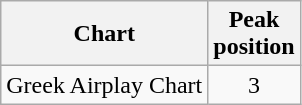<table class="wikitable sortable">
<tr>
<th>Chart</th>
<th>Peak<br>position</th>
</tr>
<tr>
<td>Greek Airplay Chart</td>
<td align="center">3</td>
</tr>
</table>
